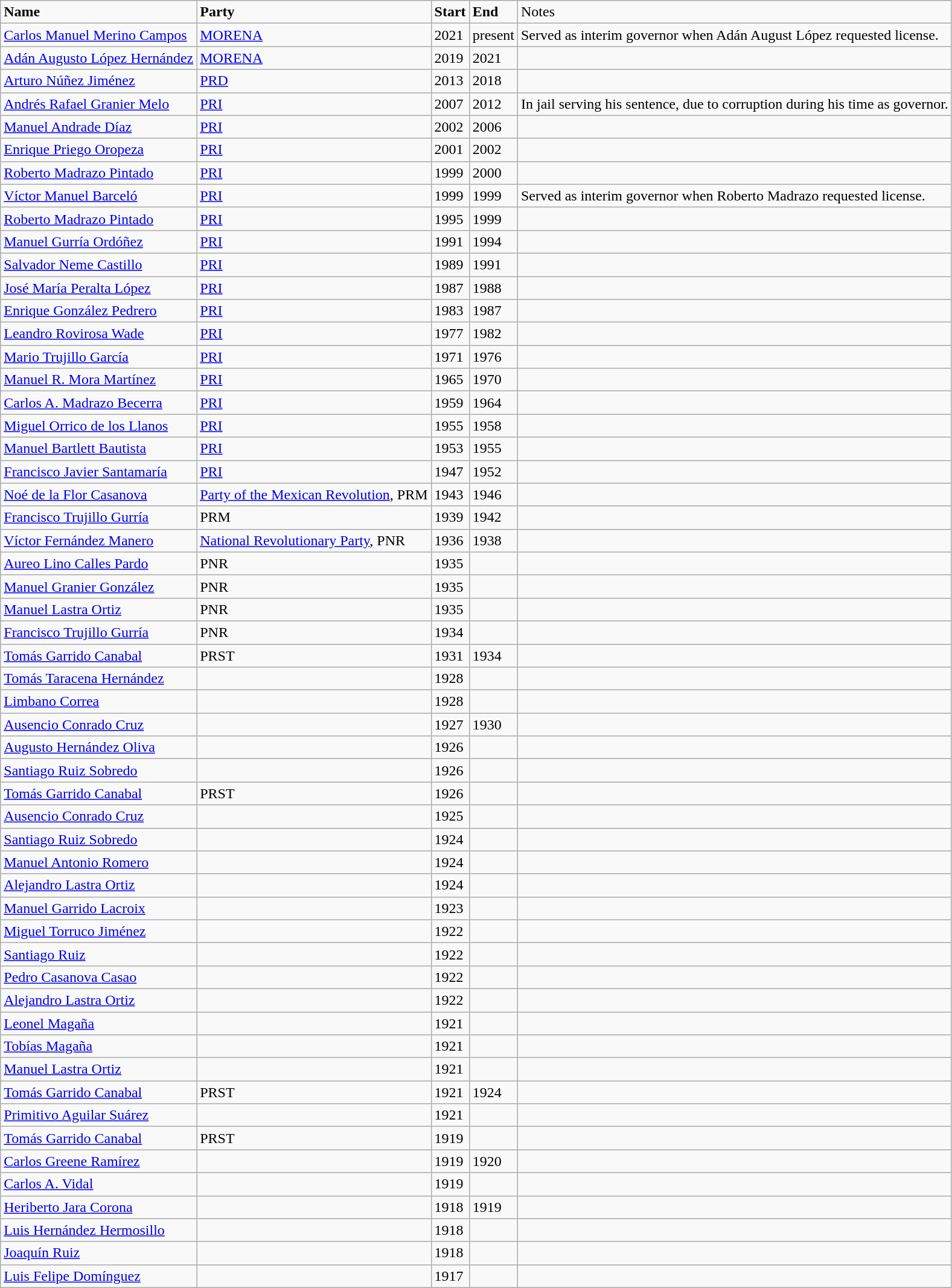<table class="wikitable">
<tr>
<td><strong>Name</strong></td>
<td><strong>Party</strong></td>
<td><strong>Start</strong></td>
<td><strong>End</strong></td>
<td>Notes</td>
</tr>
<tr>
<td><a href='#'>Carlos Manuel Merino Campos</a></td>
<td><a href='#'>MORENA</a></td>
<td>2021</td>
<td>present</td>
<td>Served as interim governor when Adán August López requested license.</td>
</tr>
<tr>
<td><a href='#'>Adán Augusto López Hernández</a></td>
<td><a href='#'>MORENA</a></td>
<td>2019</td>
<td>2021</td>
<td></td>
</tr>
<tr>
<td><a href='#'>Arturo Núñez Jiménez</a></td>
<td><a href='#'>PRD</a></td>
<td>2013</td>
<td>2018</td>
<td></td>
</tr>
<tr>
<td><a href='#'>Andrés Rafael Granier Melo</a></td>
<td><a href='#'>PRI</a></td>
<td>2007</td>
<td>2012</td>
<td>In jail serving his sentence, due to corruption during his time as governor.</td>
</tr>
<tr>
<td><a href='#'>Manuel Andrade Díaz</a></td>
<td><a href='#'>PRI</a></td>
<td>2002</td>
<td>2006</td>
<td></td>
</tr>
<tr>
<td><a href='#'>Enrique Priego Oropeza</a></td>
<td><a href='#'>PRI</a></td>
<td>2001</td>
<td>2002</td>
<td></td>
</tr>
<tr>
<td><a href='#'>Roberto Madrazo Pintado</a></td>
<td><a href='#'>PRI</a></td>
<td>1999</td>
<td>2000</td>
<td></td>
</tr>
<tr>
<td><a href='#'>Víctor Manuel Barceló</a></td>
<td><a href='#'>PRI</a></td>
<td>1999</td>
<td>1999</td>
<td>Served as interim governor when Roberto Madrazo requested license.</td>
</tr>
<tr>
<td><a href='#'>Roberto Madrazo Pintado</a></td>
<td><a href='#'>PRI</a></td>
<td>1995</td>
<td>1999</td>
<td></td>
</tr>
<tr>
<td><a href='#'>Manuel Gurría Ordóñez</a></td>
<td><a href='#'>PRI</a></td>
<td>1991</td>
<td>1994</td>
<td></td>
</tr>
<tr>
<td><a href='#'>Salvador Neme Castillo</a></td>
<td><a href='#'>PRI</a></td>
<td>1989</td>
<td>1991</td>
<td></td>
</tr>
<tr>
<td><a href='#'>José María Peralta López</a></td>
<td><a href='#'>PRI</a></td>
<td>1987</td>
<td>1988</td>
<td></td>
</tr>
<tr>
<td><a href='#'>Enrique González Pedrero</a></td>
<td><a href='#'>PRI</a></td>
<td>1983</td>
<td>1987</td>
<td></td>
</tr>
<tr>
<td><a href='#'>Leandro Rovirosa Wade</a></td>
<td><a href='#'>PRI</a></td>
<td>1977</td>
<td>1982</td>
<td></td>
</tr>
<tr>
<td><a href='#'>Mario Trujillo García</a></td>
<td><a href='#'>PRI</a></td>
<td>1971</td>
<td>1976</td>
<td></td>
</tr>
<tr>
<td><a href='#'>Manuel R. Mora Martínez</a></td>
<td><a href='#'>PRI</a></td>
<td>1965</td>
<td>1970</td>
<td></td>
</tr>
<tr>
<td><a href='#'>Carlos A. Madrazo Becerra</a></td>
<td><a href='#'>PRI</a></td>
<td>1959</td>
<td>1964</td>
<td></td>
</tr>
<tr>
<td><a href='#'>Miguel Orrico de los Llanos</a></td>
<td><a href='#'>PRI</a></td>
<td>1955</td>
<td>1958</td>
<td></td>
</tr>
<tr>
<td><a href='#'>Manuel Bartlett Bautista</a></td>
<td><a href='#'>PRI</a></td>
<td>1953</td>
<td>1955</td>
<td></td>
</tr>
<tr>
<td><a href='#'>Francisco Javier Santamaría</a></td>
<td><a href='#'>PRI</a></td>
<td>1947</td>
<td>1952</td>
<td></td>
</tr>
<tr>
<td><a href='#'>Noé de la Flor Casanova</a></td>
<td><a href='#'>Party of the Mexican Revolution</a>, PRM</td>
<td>1943</td>
<td>1946</td>
<td></td>
</tr>
<tr>
<td><a href='#'>Francisco Trujillo Gurría</a></td>
<td>PRM</td>
<td>1939</td>
<td>1942</td>
<td></td>
</tr>
<tr>
<td><a href='#'>Víctor Fernández Manero</a></td>
<td><a href='#'>National Revolutionary Party</a>, PNR</td>
<td>1936</td>
<td>1938</td>
<td></td>
</tr>
<tr>
<td><a href='#'>Aureo Lino Calles Pardo</a></td>
<td>PNR</td>
<td>1935</td>
<td></td>
<td></td>
</tr>
<tr>
<td><a href='#'>Manuel Granier González</a></td>
<td>PNR</td>
<td>1935</td>
<td></td>
<td></td>
</tr>
<tr>
<td><a href='#'>Manuel Lastra Ortiz</a></td>
<td>PNR</td>
<td>1935</td>
<td></td>
<td></td>
</tr>
<tr>
<td><a href='#'>Francisco Trujillo Gurría</a></td>
<td>PNR</td>
<td>1934</td>
<td></td>
<td></td>
</tr>
<tr>
<td><a href='#'>Tomás Garrido Canabal</a></td>
<td>PRST</td>
<td>1931</td>
<td>1934</td>
<td></td>
</tr>
<tr>
<td><a href='#'>Tomás Taracena Hernández</a></td>
<td></td>
<td>1928</td>
<td></td>
<td></td>
</tr>
<tr>
<td><a href='#'>Limbano Correa</a></td>
<td></td>
<td>1928</td>
<td></td>
<td></td>
</tr>
<tr>
<td><a href='#'>Ausencio Conrado Cruz</a></td>
<td></td>
<td>1927</td>
<td>1930</td>
<td></td>
</tr>
<tr>
<td><a href='#'>Augusto Hernández Oliva</a></td>
<td></td>
<td>1926</td>
<td></td>
<td></td>
</tr>
<tr>
<td><a href='#'>Santiago Ruiz Sobredo</a></td>
<td></td>
<td>1926</td>
<td></td>
<td></td>
</tr>
<tr>
<td><a href='#'>Tomás Garrido Canabal</a></td>
<td>PRST</td>
<td>1926</td>
<td></td>
<td></td>
</tr>
<tr>
<td><a href='#'>Ausencio Conrado Cruz</a></td>
<td></td>
<td>1925</td>
<td></td>
<td></td>
</tr>
<tr>
<td><a href='#'>Santiago Ruiz Sobredo</a></td>
<td></td>
<td>1924</td>
<td></td>
<td></td>
</tr>
<tr>
<td><a href='#'>Manuel Antonio Romero</a></td>
<td></td>
<td>1924</td>
<td></td>
<td></td>
</tr>
<tr>
<td><a href='#'>Alejandro Lastra Ortiz</a></td>
<td></td>
<td>1924</td>
<td></td>
<td></td>
</tr>
<tr>
<td><a href='#'>Manuel Garrido Lacroix</a></td>
<td></td>
<td>1923</td>
<td></td>
<td></td>
</tr>
<tr>
<td><a href='#'>Miguel Torruco Jiménez</a></td>
<td></td>
<td>1922</td>
<td></td>
<td></td>
</tr>
<tr>
<td><a href='#'>Santiago Ruiz</a></td>
<td></td>
<td>1922</td>
<td></td>
<td></td>
</tr>
<tr>
<td><a href='#'>Pedro Casanova Casao</a></td>
<td></td>
<td>1922</td>
<td></td>
<td></td>
</tr>
<tr>
<td><a href='#'>Alejandro Lastra Ortiz</a></td>
<td></td>
<td>1922</td>
<td></td>
<td></td>
</tr>
<tr>
<td><a href='#'>Leonel Magaña</a></td>
<td></td>
<td>1921</td>
<td></td>
<td></td>
</tr>
<tr>
<td><a href='#'>Tobías Magaña</a></td>
<td></td>
<td>1921</td>
<td></td>
<td></td>
</tr>
<tr>
<td><a href='#'>Manuel Lastra Ortiz</a></td>
<td></td>
<td>1921</td>
<td></td>
<td></td>
</tr>
<tr>
<td><a href='#'>Tomás Garrido Canabal</a></td>
<td>PRST</td>
<td>1921</td>
<td>1924</td>
<td></td>
</tr>
<tr>
<td><a href='#'>Primitivo Aguilar Suárez</a></td>
<td></td>
<td>1921</td>
<td></td>
<td></td>
</tr>
<tr>
<td><a href='#'>Tomás Garrido Canabal</a></td>
<td>PRST</td>
<td>1919</td>
<td></td>
<td></td>
</tr>
<tr>
<td><a href='#'>Carlos Greene Ramírez</a></td>
<td></td>
<td>1919</td>
<td>1920</td>
<td></td>
</tr>
<tr>
<td><a href='#'>Carlos A. Vidal</a></td>
<td></td>
<td>1919</td>
<td></td>
<td></td>
</tr>
<tr>
<td><a href='#'>Heriberto Jara Corona</a></td>
<td></td>
<td>1918</td>
<td>1919</td>
<td></td>
</tr>
<tr>
<td><a href='#'>Luis Hernández Hermosillo</a></td>
<td></td>
<td>1918</td>
<td></td>
<td></td>
</tr>
<tr>
<td><a href='#'>Joaquín Ruiz</a></td>
<td></td>
<td>1918</td>
<td></td>
<td></td>
</tr>
<tr>
<td><a href='#'>Luis Felipe Domínguez</a></td>
<td></td>
<td>1917</td>
<td></td>
<td></td>
</tr>
</table>
